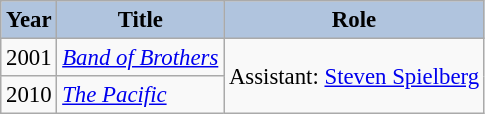<table class="wikitable" style="font-size:95%;">
<tr>
<th style="background:#B0C4DE;">Year</th>
<th style="background:#B0C4DE;">Title</th>
<th style="background:#B0C4DE;">Role</th>
</tr>
<tr>
<td>2001</td>
<td><em><a href='#'>Band of Brothers</a></em></td>
<td rowspan=2>Assistant: <a href='#'>Steven Spielberg</a></td>
</tr>
<tr>
<td>2010</td>
<td><em><a href='#'>The Pacific</a></em></td>
</tr>
</table>
